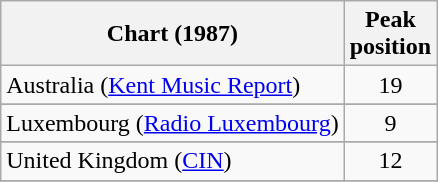<table class="wikitable sortable">
<tr>
<th align="left">Chart (1987)</th>
<th align="center">Peak<br>position</th>
</tr>
<tr>
<td>Australia (<a href='#'>Kent Music Report</a>)</td>
<td align="center">19</td>
</tr>
<tr>
</tr>
<tr>
</tr>
<tr>
<td>Luxembourg (<a href='#'>Radio Luxembourg</a>)</td>
<td align="center">9</td>
</tr>
<tr>
</tr>
<tr>
<td align="left">United Kingdom (<a href='#'>CIN</a>)</td>
<td align="center">12</td>
</tr>
<tr>
</tr>
<tr>
</tr>
</table>
